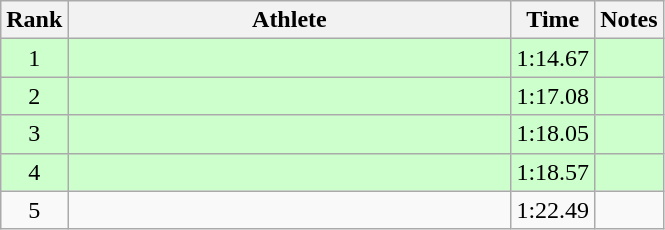<table class="wikitable" style="text-align:center">
<tr>
<th>Rank</th>
<th Style="width:18em">Athlete</th>
<th>Time</th>
<th>Notes</th>
</tr>
<tr style="background:#cfc">
<td>1</td>
<td style="text-align:left"></td>
<td>1:14.67</td>
<td></td>
</tr>
<tr style="background:#cfc">
<td>2</td>
<td style="text-align:left"></td>
<td>1:17.08</td>
<td></td>
</tr>
<tr style="background:#cfc">
<td>3</td>
<td style="text-align:left"></td>
<td>1:18.05</td>
<td></td>
</tr>
<tr style="background:#cfc">
<td>4</td>
<td style="text-align:left"></td>
<td>1:18.57</td>
<td></td>
</tr>
<tr>
<td>5</td>
<td style="text-align:left"></td>
<td>1:22.49</td>
<td></td>
</tr>
</table>
